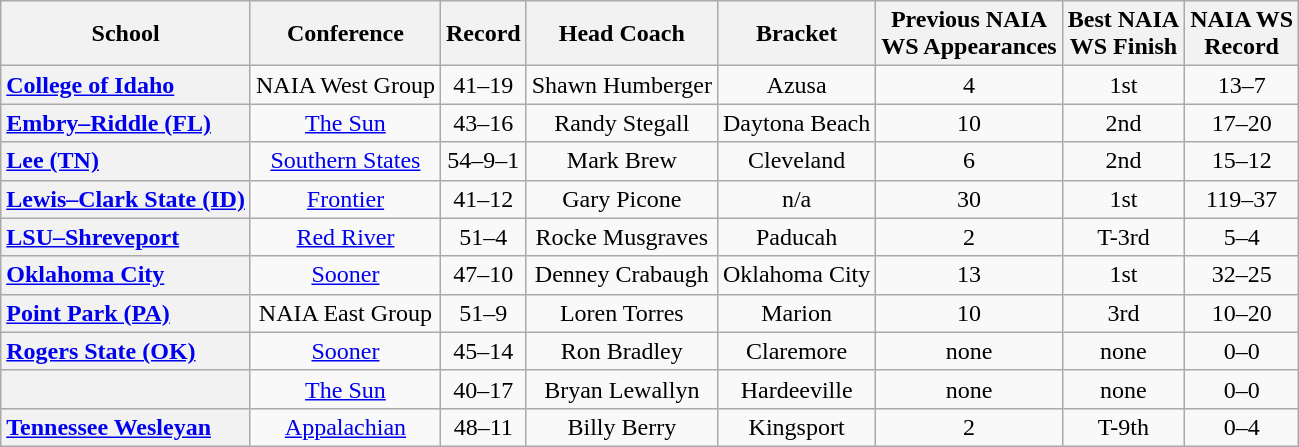<table class="wikitable sortable plainrowheaders" style="text-align:center">
<tr>
<th scope="col">School</th>
<th scope="col">Conference</th>
<th scope="col">Record</th>
<th scope="col">Head Coach</th>
<th scope="col">Bracket</th>
<th scope="col">Previous NAIA<br>WS Appearances</th>
<th scope="col">Best NAIA<br>WS Finish</th>
<th scope="col">NAIA WS<br>Record</th>
</tr>
<tr>
<th scope="row" style="text-align:left"><a href='#'>College of Idaho</a></th>
<td>NAIA West Group</td>
<td>41–19</td>
<td>Shawn Humberger</td>
<td>Azusa</td>
<td>4<br></td>
<td>1st<br></td>
<td>13–7</td>
</tr>
<tr>
<th scope="row" style="text-align:left"><a href='#'>Embry–Riddle (FL)</a></th>
<td><a href='#'>The Sun</a></td>
<td>43–16</td>
<td>Randy Stegall</td>
<td>Daytona Beach</td>
<td>10<br></td>
<td>2nd<br></td>
<td>17–20</td>
</tr>
<tr>
<th scope="row" style="text-align:left"><a href='#'>Lee (TN)</a></th>
<td><a href='#'>Southern States</a></td>
<td>54–9–1</td>
<td>Mark Brew</td>
<td>Cleveland</td>
<td>6<br></td>
<td>2nd<br></td>
<td>15–12</td>
</tr>
<tr>
<th scope="row" style="text-align:left"><a href='#'>Lewis–Clark State (ID)</a></th>
<td><a href='#'>Frontier</a></td>
<td>41–12</td>
<td>Gary Picone</td>
<td>n/a</td>
<td>30<br></td>
<td>1st<br></td>
<td>119–37</td>
</tr>
<tr>
<th scope="row" style="text-align:left"><a href='#'>LSU–Shreveport</a></th>
<td><a href='#'>Red River</a></td>
<td>51–4</td>
<td>Rocke Musgraves</td>
<td>Paducah</td>
<td>2<br></td>
<td>T-3rd<br></td>
<td>5–4</td>
</tr>
<tr>
<th scope="row" style="text-align:left"><a href='#'>Oklahoma City</a></th>
<td><a href='#'>Sooner</a></td>
<td>47–10</td>
<td>Denney Crabaugh</td>
<td>Oklahoma City</td>
<td>13<br></td>
<td>1st<br></td>
<td>32–25</td>
</tr>
<tr>
<th scope="row" style="text-align:left"><a href='#'>Point Park (PA)</a></th>
<td>NAIA East Group</td>
<td>51–9</td>
<td>Loren Torres</td>
<td>Marion</td>
<td>10<br></td>
<td>3rd<br></td>
<td>10–20</td>
</tr>
<tr>
<th scope="row" style="text-align:left"><a href='#'>Rogers State (OK)</a></th>
<td><a href='#'>Sooner</a></td>
<td>45–14</td>
<td>Ron Bradley</td>
<td>Claremore</td>
<td>none</td>
<td>none</td>
<td>0–0</td>
</tr>
<tr>
<th scope="row" style="text-align:left"></th>
<td><a href='#'>The Sun</a></td>
<td>40–17</td>
<td>Bryan Lewallyn</td>
<td>Hardeeville</td>
<td>none</td>
<td>none</td>
<td>0–0</td>
</tr>
<tr>
<th scope="row" style="text-align:left"><a href='#'>Tennessee Wesleyan</a></th>
<td><a href='#'>Appalachian</a></td>
<td>48–11</td>
<td>Billy Berry</td>
<td>Kingsport</td>
<td>2<br></td>
<td>T-9th<br></td>
<td>0–4</td>
</tr>
</table>
